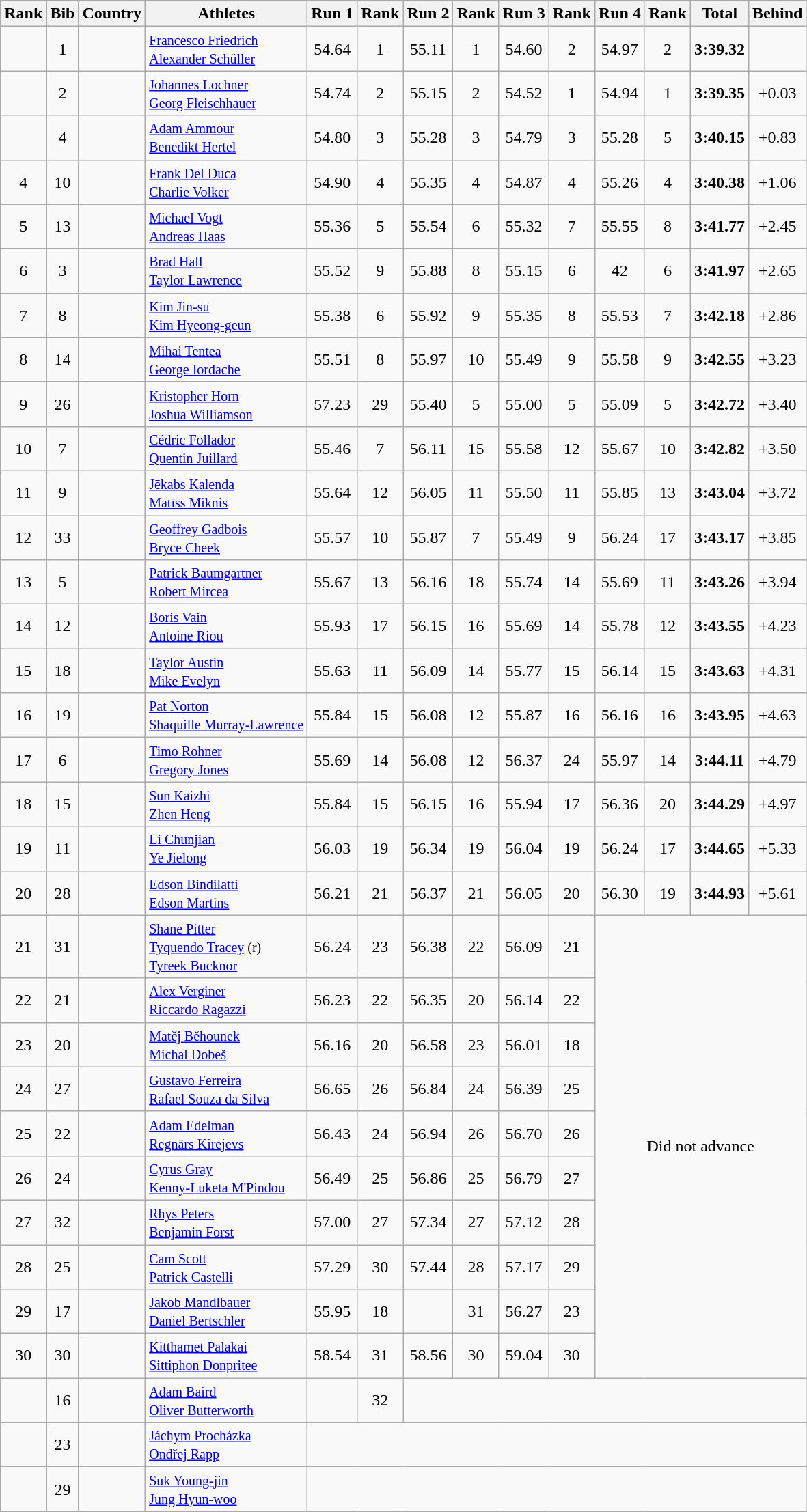<table class="wikitable sortable" style="text-align:center">
<tr>
<th>Rank</th>
<th>Bib</th>
<th>Country</th>
<th>Athletes</th>
<th>Run 1</th>
<th>Rank</th>
<th>Run 2</th>
<th>Rank</th>
<th>Run 3</th>
<th>Rank</th>
<th>Run 4</th>
<th>Rank</th>
<th>Total</th>
<th>Behind</th>
</tr>
<tr>
<td></td>
<td>1</td>
<td align=left></td>
<td align=left><small><a href='#'>Francesco Friedrich</a><br><a href='#'>Alexander Schüller</a></small></td>
<td>54.64</td>
<td>1</td>
<td>55.11</td>
<td>1</td>
<td>54.60</td>
<td>2</td>
<td>54.97</td>
<td>2</td>
<td><strong>3:39.32</strong></td>
<td></td>
</tr>
<tr>
<td></td>
<td>2</td>
<td align=left></td>
<td align=left><small><a href='#'>Johannes Lochner</a><br><a href='#'>Georg Fleischhauer</a></small></td>
<td>54.74</td>
<td>2</td>
<td>55.15</td>
<td>2</td>
<td>54.52</td>
<td>1</td>
<td>54.94</td>
<td>1</td>
<td><strong>3:39.35</strong></td>
<td>+0.03</td>
</tr>
<tr>
<td></td>
<td>4</td>
<td align=left></td>
<td align=left><small><a href='#'>Adam Ammour</a><br><a href='#'>Benedikt Hertel</a></small></td>
<td>54.80</td>
<td>3</td>
<td>55.28</td>
<td>3</td>
<td>54.79</td>
<td>3</td>
<td>55.28</td>
<td>5</td>
<td><strong>3:40.15</strong></td>
<td>+0.83</td>
</tr>
<tr>
<td>4</td>
<td>10</td>
<td align=left></td>
<td align=left><small><a href='#'>Frank Del Duca</a><br><a href='#'>Charlie Volker</a></small></td>
<td>54.90</td>
<td>4</td>
<td>55.35</td>
<td>4</td>
<td>54.87</td>
<td>4</td>
<td>55.26</td>
<td>4</td>
<td><strong>3:40.38</strong></td>
<td>+1.06</td>
</tr>
<tr>
<td>5</td>
<td>13</td>
<td align=left></td>
<td align=left><small><a href='#'>Michael Vogt</a><br><a href='#'>Andreas Haas</a></small></td>
<td>55.36</td>
<td>5</td>
<td>55.54</td>
<td>6</td>
<td>55.32</td>
<td>7</td>
<td>55.55</td>
<td>8</td>
<td><strong>3:41.77</strong></td>
<td>+2.45</td>
</tr>
<tr>
<td>6</td>
<td>3</td>
<td align=left></td>
<td align=left><small><a href='#'>Brad Hall</a><br><a href='#'>Taylor Lawrence</a></small></td>
<td>55.52</td>
<td>9</td>
<td>55.88</td>
<td>8</td>
<td>55.15</td>
<td>6</td>
<td>42</td>
<td>6</td>
<td><strong>3:41.97</strong></td>
<td>+2.65</td>
</tr>
<tr>
<td>7</td>
<td>8</td>
<td align=left></td>
<td align=left><small><a href='#'>Kim Jin-su</a><br><a href='#'>Kim Hyeong-geun</a></small></td>
<td>55.38</td>
<td>6</td>
<td>55.92</td>
<td>9</td>
<td>55.35</td>
<td>8</td>
<td>55.53</td>
<td>7</td>
<td><strong>3:42.18</strong></td>
<td>+2.86</td>
</tr>
<tr>
<td>8</td>
<td>14</td>
<td align=left></td>
<td align=left><small><a href='#'>Mihai Tentea</a><br><a href='#'>George Iordache</a></small></td>
<td>55.51</td>
<td>8</td>
<td>55.97</td>
<td>10</td>
<td>55.49</td>
<td>9</td>
<td>55.58</td>
<td>9</td>
<td><strong>3:42.55</strong></td>
<td>+3.23</td>
</tr>
<tr>
<td>9</td>
<td>26</td>
<td align=left></td>
<td align=left><small><a href='#'>Kristopher Horn</a><br><a href='#'>Joshua Williamson</a></small></td>
<td>57.23</td>
<td>29</td>
<td>55.40</td>
<td>5</td>
<td>55.00</td>
<td>5</td>
<td>55.09</td>
<td>5</td>
<td><strong>3:42.72</strong></td>
<td>+3.40</td>
</tr>
<tr>
<td>10</td>
<td>7</td>
<td align=left></td>
<td align=left><small><a href='#'>Cédric Follador</a><br><a href='#'>Quentin Juillard</a></small></td>
<td>55.46</td>
<td>7</td>
<td>56.11</td>
<td>15</td>
<td>55.58</td>
<td>12</td>
<td>55.67</td>
<td>10</td>
<td><strong>3:42.82</strong></td>
<td>+3.50</td>
</tr>
<tr>
<td>11</td>
<td>9</td>
<td align=left></td>
<td align=left><small><a href='#'>Jēkabs Kalenda</a><br><a href='#'>Matīss Miknis</a></small></td>
<td>55.64</td>
<td>12</td>
<td>56.05</td>
<td>11</td>
<td>55.50</td>
<td>11</td>
<td>55.85</td>
<td>13</td>
<td><strong>3:43.04</strong></td>
<td>+3.72</td>
</tr>
<tr>
<td>12</td>
<td>33</td>
<td align=left></td>
<td align=left><small><a href='#'>Geoffrey Gadbois</a><br><a href='#'>Bryce Cheek</a></small></td>
<td>55.57</td>
<td>10</td>
<td>55.87</td>
<td>7</td>
<td>55.49</td>
<td>9</td>
<td>56.24</td>
<td>17</td>
<td><strong>3:43.17</strong></td>
<td>+3.85</td>
</tr>
<tr>
<td>13</td>
<td>5</td>
<td align=left></td>
<td align=left><small><a href='#'>Patrick Baumgartner</a><br><a href='#'>Robert Mircea</a></small></td>
<td>55.67</td>
<td>13</td>
<td>56.16</td>
<td>18</td>
<td>55.74</td>
<td>14</td>
<td>55.69</td>
<td>11</td>
<td><strong>3:43.26</strong></td>
<td>+3.94</td>
</tr>
<tr>
<td>14</td>
<td>12</td>
<td align=left></td>
<td align=left><small><a href='#'>Boris Vain</a><br><a href='#'>Antoine Riou</a></small></td>
<td>55.93</td>
<td>17</td>
<td>56.15</td>
<td>16</td>
<td>55.69</td>
<td>14</td>
<td>55.78</td>
<td>12</td>
<td><strong>3:43.55</strong></td>
<td>+4.23</td>
</tr>
<tr>
<td>15</td>
<td>18</td>
<td align=left></td>
<td align=left><small><a href='#'>Taylor Austin</a><br><a href='#'>Mike Evelyn</a></small></td>
<td>55.63</td>
<td>11</td>
<td>56.09</td>
<td>14</td>
<td>55.77</td>
<td>15</td>
<td>56.14</td>
<td>15</td>
<td><strong>3:43.63</strong></td>
<td>+4.31</td>
</tr>
<tr>
<td>16</td>
<td>19</td>
<td align=left></td>
<td align=left><small><a href='#'>Pat Norton</a><br><a href='#'>Shaquille Murray-Lawrence</a></small></td>
<td>55.84</td>
<td>15</td>
<td>56.08</td>
<td>12</td>
<td>55.87</td>
<td>16</td>
<td>56.16</td>
<td>16</td>
<td><strong>3:43.95</strong></td>
<td>+4.63</td>
</tr>
<tr>
<td>17</td>
<td>6</td>
<td align=left></td>
<td align=left><small><a href='#'>Timo Rohner</a><br><a href='#'>Gregory Jones</a></small></td>
<td>55.69</td>
<td>14</td>
<td>56.08</td>
<td>12</td>
<td>56.37</td>
<td>24</td>
<td>55.97</td>
<td>14</td>
<td><strong>3:44.11</strong></td>
<td>+4.79</td>
</tr>
<tr>
<td>18</td>
<td>15</td>
<td align=left></td>
<td align=left><small><a href='#'>Sun Kaizhi</a><br><a href='#'>Zhen Heng</a></small></td>
<td>55.84</td>
<td>15</td>
<td>56.15</td>
<td>16</td>
<td>55.94</td>
<td>17</td>
<td>56.36</td>
<td>20</td>
<td><strong>3:44.29</strong></td>
<td>+4.97</td>
</tr>
<tr>
<td>19</td>
<td>11</td>
<td align=left></td>
<td align=left><small><a href='#'>Li Chunjian</a><br><a href='#'>Ye Jielong</a></small></td>
<td>56.03</td>
<td>19</td>
<td>56.34</td>
<td>19</td>
<td>56.04</td>
<td>19</td>
<td>56.24</td>
<td>17</td>
<td><strong>3:44.65</strong></td>
<td>+5.33</td>
</tr>
<tr>
<td>20</td>
<td>28</td>
<td align=left></td>
<td align=left><small><a href='#'>Edson Bindilatti</a><br><a href='#'>Edson Martins</a></small></td>
<td>56.21</td>
<td>21</td>
<td>56.37</td>
<td>21</td>
<td>56.05</td>
<td>20</td>
<td>56.30</td>
<td>19</td>
<td><strong>3:44.93</strong></td>
<td>+5.61</td>
</tr>
<tr>
<td>21</td>
<td>31</td>
<td align=left></td>
<td align=left><small><a href='#'>Shane Pitter</a><br><a href='#'>Tyquendo Tracey</a> (r)<br><a href='#'>Tyreek Bucknor</a></small></td>
<td>56.24</td>
<td>23</td>
<td>56.38</td>
<td>22</td>
<td>56.09</td>
<td>21</td>
<td colspan=4 rowspan=10>Did not advance</td>
</tr>
<tr>
<td>22</td>
<td>21</td>
<td align=left></td>
<td align=left><small><a href='#'>Alex Verginer</a><br><a href='#'>Riccardo Ragazzi</a></small></td>
<td>56.23</td>
<td>22</td>
<td>56.35</td>
<td>20</td>
<td>56.14</td>
<td>22</td>
</tr>
<tr>
<td>23</td>
<td>20</td>
<td align=left></td>
<td align=left><small><a href='#'>Matěj Běhounek</a><br><a href='#'>Michal Dobeš</a></small></td>
<td>56.16</td>
<td>20</td>
<td>56.58</td>
<td>23</td>
<td>56.01</td>
<td>18</td>
</tr>
<tr>
<td>24</td>
<td>27</td>
<td align=left></td>
<td align=left><small><a href='#'>Gustavo Ferreira</a><br><a href='#'>Rafael Souza da Silva</a></small></td>
<td>56.65</td>
<td>26</td>
<td>56.84</td>
<td>24</td>
<td>56.39</td>
<td>25</td>
</tr>
<tr>
<td>25</td>
<td>22</td>
<td align=left></td>
<td align=left><small><a href='#'>Adam Edelman</a><br><a href='#'>Regnārs Kirejevs</a></small></td>
<td>56.43</td>
<td>24</td>
<td>56.94</td>
<td>26</td>
<td>56.70</td>
<td>26</td>
</tr>
<tr>
<td>26</td>
<td>24</td>
<td align=left></td>
<td align=left><small><a href='#'>Cyrus Gray</a><br><a href='#'>Kenny-Luketa M'Pindou</a></small></td>
<td>56.49</td>
<td>25</td>
<td>56.86</td>
<td>25</td>
<td>56.79</td>
<td>27</td>
</tr>
<tr>
<td>27</td>
<td>32</td>
<td align=left></td>
<td align=left><small><a href='#'>Rhys Peters</a><br><a href='#'>Benjamin Forst</a></small></td>
<td>57.00</td>
<td>27</td>
<td>57.34</td>
<td>27</td>
<td>57.12</td>
<td>28</td>
</tr>
<tr>
<td>28</td>
<td>25</td>
<td align=left></td>
<td align=left><small><a href='#'>Cam Scott</a><br><a href='#'>Patrick Castelli</a></small></td>
<td>57.29</td>
<td>30</td>
<td>57.44</td>
<td>28</td>
<td>57.17</td>
<td>29</td>
</tr>
<tr>
<td>29</td>
<td>17</td>
<td align=left></td>
<td align=left><small><a href='#'>Jakob Mandlbauer</a><br><a href='#'>Daniel Bertschler</a></small></td>
<td>55.95</td>
<td>18</td>
<td></td>
<td>31</td>
<td>56.27</td>
<td>23</td>
</tr>
<tr>
<td>30</td>
<td>30</td>
<td align=left></td>
<td align=left><small><a href='#'>Kitthamet Palakai</a><br><a href='#'>Sittiphon Donpritee</a></small></td>
<td>58.54</td>
<td>31</td>
<td>58.56</td>
<td>30</td>
<td>59.04</td>
<td>30</td>
</tr>
<tr>
<td></td>
<td>16</td>
<td align=left></td>
<td align=left><small><a href='#'>Adam Baird</a><br><a href='#'>Oliver Butterworth</a></small></td>
<td></td>
<td>32</td>
<td colspan=8></td>
</tr>
<tr>
<td></td>
<td>23</td>
<td align=left></td>
<td align=left><small><a href='#'>Jáchym Procházka</a><br><a href='#'>Ondřej Rapp</a></small></td>
<td colspan=10></td>
</tr>
<tr>
<td></td>
<td>29</td>
<td align=left></td>
<td align=left><small><a href='#'>Suk Young-jin</a><br><a href='#'>Jung Hyun-woo</a></small></td>
<td colspan=10></td>
</tr>
</table>
